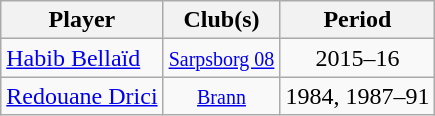<table class="wikitable collapsible collapsed" style="text-align:center">
<tr>
<th scope="col">Player</th>
<th scope="col" class="unsortable">Club(s)</th>
<th scope="col">Period</th>
</tr>
<tr>
<td align="left"><a href='#'>Habib Bellaïd</a></td>
<td><small><a href='#'>Sarpsborg 08</a></small></td>
<td>2015–16</td>
</tr>
<tr>
<td align="left"><a href='#'>Redouane Drici</a></td>
<td><small><a href='#'>Brann</a></small></td>
<td>1984, 1987–91</td>
</tr>
</table>
